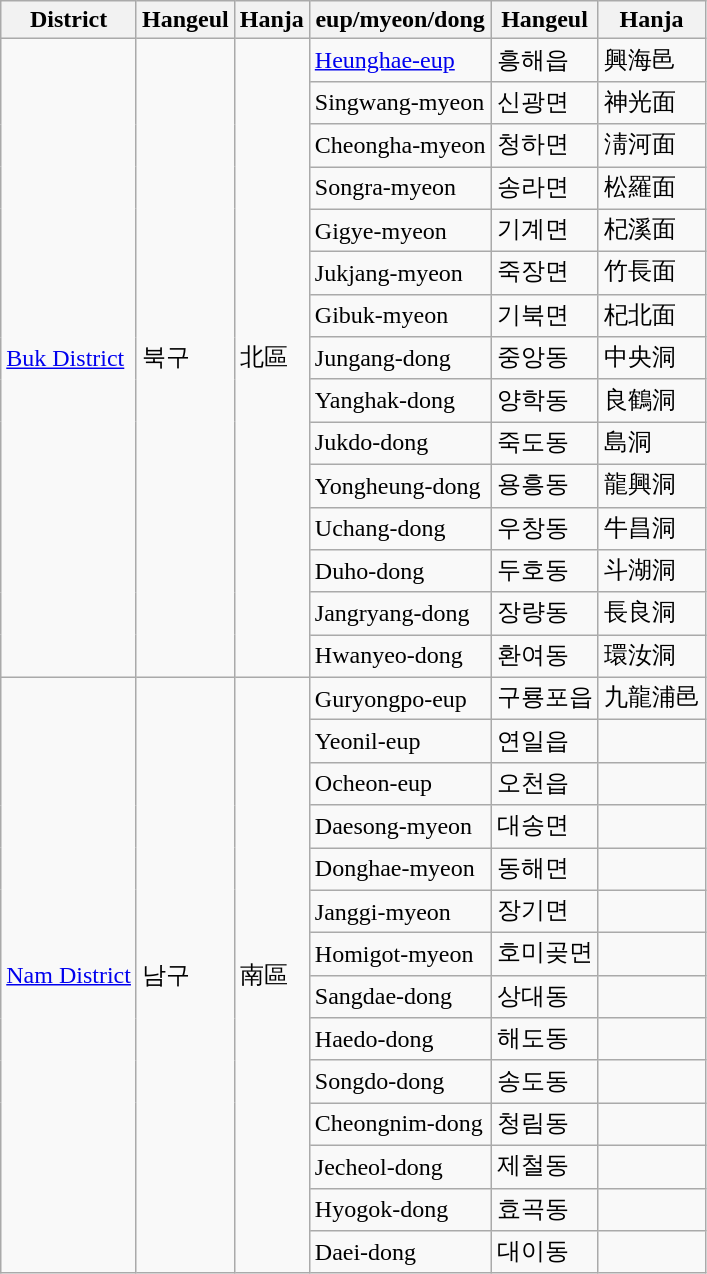<table class="wikitable sortable">
<tr>
<th>District</th>
<th>Hangeul</th>
<th>Hanja</th>
<th>eup/myeon/dong</th>
<th>Hangeul</th>
<th>Hanja</th>
</tr>
<tr>
<td rowspan="15"><a href='#'>Buk District</a></td>
<td rowspan="15">북구</td>
<td rowspan="15">北區</td>
<td><a href='#'>Heunghae-eup</a></td>
<td>흥해읍</td>
<td>興海邑</td>
</tr>
<tr>
<td>Singwang-myeon</td>
<td>신광면</td>
<td>神光面</td>
</tr>
<tr>
<td>Cheongha-myeon</td>
<td>청하면</td>
<td>淸河面</td>
</tr>
<tr>
<td>Songra-myeon</td>
<td>송라면</td>
<td>松羅面</td>
</tr>
<tr>
<td>Gigye-myeon</td>
<td>기계면</td>
<td>杞溪面</td>
</tr>
<tr>
<td>Jukjang-myeon</td>
<td>죽장면</td>
<td>竹長面</td>
</tr>
<tr>
<td>Gibuk-myeon</td>
<td>기북면</td>
<td>杞北面</td>
</tr>
<tr>
<td>Jungang-dong</td>
<td>중앙동</td>
<td>中央洞</td>
</tr>
<tr>
<td>Yanghak-dong</td>
<td>양학동</td>
<td>良鶴洞</td>
</tr>
<tr>
<td>Jukdo-dong</td>
<td>죽도동</td>
<td>島洞</td>
</tr>
<tr>
<td>Yongheung-dong</td>
<td>용흥동</td>
<td>龍興洞</td>
</tr>
<tr>
<td>Uchang-dong</td>
<td>우창동</td>
<td>牛昌洞</td>
</tr>
<tr>
<td>Duho-dong</td>
<td>두호동</td>
<td>斗湖洞</td>
</tr>
<tr>
<td>Jangryang-dong</td>
<td>장량동</td>
<td>長良洞</td>
</tr>
<tr>
<td>Hwanyeo-dong</td>
<td>환여동</td>
<td>環汝洞</td>
</tr>
<tr>
<td rowspan="14"><a href='#'>Nam District</a></td>
<td rowspan="14">남구</td>
<td rowspan="14">南區</td>
<td>Guryongpo-eup</td>
<td>구룡포읍</td>
<td>九龍浦邑</td>
</tr>
<tr>
<td>Yeonil-eup</td>
<td>연일읍</td>
<td></td>
</tr>
<tr>
<td>Ocheon-eup</td>
<td>오천읍</td>
<td></td>
</tr>
<tr>
<td>Daesong-myeon</td>
<td>대송면</td>
<td></td>
</tr>
<tr>
<td>Donghae-myeon</td>
<td>동해면</td>
<td></td>
</tr>
<tr>
<td>Janggi-myeon</td>
<td>장기면</td>
<td></td>
</tr>
<tr>
<td>Homigot-myeon</td>
<td>호미곶면</td>
<td></td>
</tr>
<tr>
<td>Sangdae-dong</td>
<td>상대동</td>
<td></td>
</tr>
<tr>
<td>Haedo-dong</td>
<td>해도동</td>
<td></td>
</tr>
<tr>
<td>Songdo-dong</td>
<td>송도동</td>
<td></td>
</tr>
<tr>
<td>Cheongnim-dong</td>
<td>청림동</td>
<td></td>
</tr>
<tr>
<td>Jecheol-dong</td>
<td>제철동</td>
<td></td>
</tr>
<tr>
<td>Hyogok-dong</td>
<td>효곡동</td>
<td></td>
</tr>
<tr>
<td>Daei-dong</td>
<td>대이동</td>
<td></td>
</tr>
</table>
